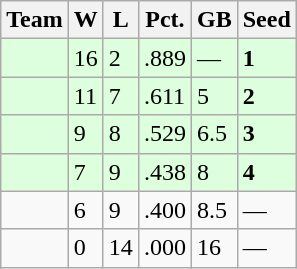<table class=wikitable>
<tr>
<th>Team</th>
<th>W</th>
<th>L</th>
<th>Pct.</th>
<th>GB</th>
<th>Seed</th>
</tr>
<tr bgcolor=ddffdd>
<td></td>
<td>16</td>
<td>2</td>
<td>.889</td>
<td>—</td>
<td><strong>1</strong></td>
</tr>
<tr bgcolor=ddffdd>
<td></td>
<td>11</td>
<td>7</td>
<td>.611</td>
<td>5</td>
<td><strong>2</strong></td>
</tr>
<tr bgcolor=ddffdd>
<td></td>
<td>9</td>
<td>8</td>
<td>.529</td>
<td>6.5</td>
<td><strong>3</strong></td>
</tr>
<tr bgcolor=ddffdd>
<td></td>
<td>7</td>
<td>9</td>
<td>.438</td>
<td>8</td>
<td><strong>4</strong></td>
</tr>
<tr>
<td></td>
<td>6</td>
<td>9</td>
<td>.400</td>
<td>8.5</td>
<td>—</td>
</tr>
<tr>
<td></td>
<td>0</td>
<td>14</td>
<td>.000</td>
<td>16</td>
<td>—</td>
</tr>
</table>
